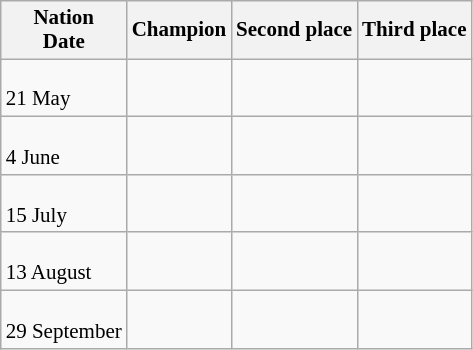<table class=wikitable style="font-size:14px">
<tr>
<th>Nation <br> Date</th>
<th>Champion</th>
<th>Second place</th>
<th>Third place</th>
</tr>
<tr>
<td rowspan=> <br> 21 May</td>
<td><br></td>
<td><br></td>
<td><br></td>
</tr>
<tr>
<td rowspan=> <br> 4 June</td>
<td><br></td>
<td><br></td>
<td><br></td>
</tr>
<tr>
<td rowspan=> <br> 15 July</td>
<td><br></td>
<td><br></td>
<td><br></td>
</tr>
<tr>
<td rowspan=> <br> 13 August</td>
<td><br></td>
<td><br></td>
<td><br></td>
</tr>
<tr>
<td rowspan=> <br> 29 September</td>
<td><br></td>
<td><br></td>
<td><br></td>
</tr>
</table>
